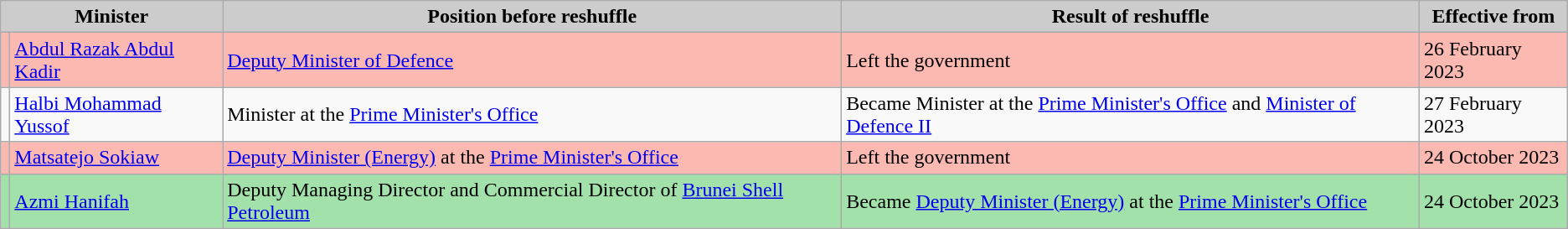<table class="wikitable">
<tr>
<th colspan="2" scope="col" style="background:#ccc;">Minister</th>
<th scope="col" style="background:#ccc;">Position before reshuffle</th>
<th scope="col" style="background:#ccc;">Result of reshuffle</th>
<th scope="col" style="background:#ccc;">Effective from</th>
</tr>
<tr style="background:#FBB9B2;" colspan="4" |>
<td></td>
<td><a href='#'>Abdul Razak Abdul Kadir</a></td>
<td><a href='#'>Deputy Minister of Defence</a></td>
<td>Left the government</td>
<td>26 February 2023</td>
</tr>
<tr>
<td></td>
<td><a href='#'>Halbi Mohammad Yussof</a></td>
<td>Minister at the <a href='#'>Prime Minister's Office</a></td>
<td>Became Minister at the <a href='#'>Prime Minister's Office</a> and <a href='#'>Minister of Defence II</a></td>
<td>27 February 2023</td>
</tr>
<tr style="background:#FBB9B2;" colspan="4" |>
<td></td>
<td><a href='#'>Matsatejo Sokiaw</a></td>
<td><a href='#'>Deputy Minister (Energy)</a> at the <a href='#'>Prime Minister's Office</a></td>
<td>Left the government</td>
<td>24 October 2023</td>
</tr>
<tr style="background:#A2E2AA;" colspan="4" |>
<td></td>
<td><a href='#'>Azmi Hanifah</a></td>
<td>Deputy Managing Director and Commercial Director of <a href='#'>Brunei Shell Petroleum</a></td>
<td>Became <a href='#'>Deputy Minister (Energy)</a> at the <a href='#'>Prime Minister's Office</a></td>
<td>24 October 2023</td>
</tr>
</table>
